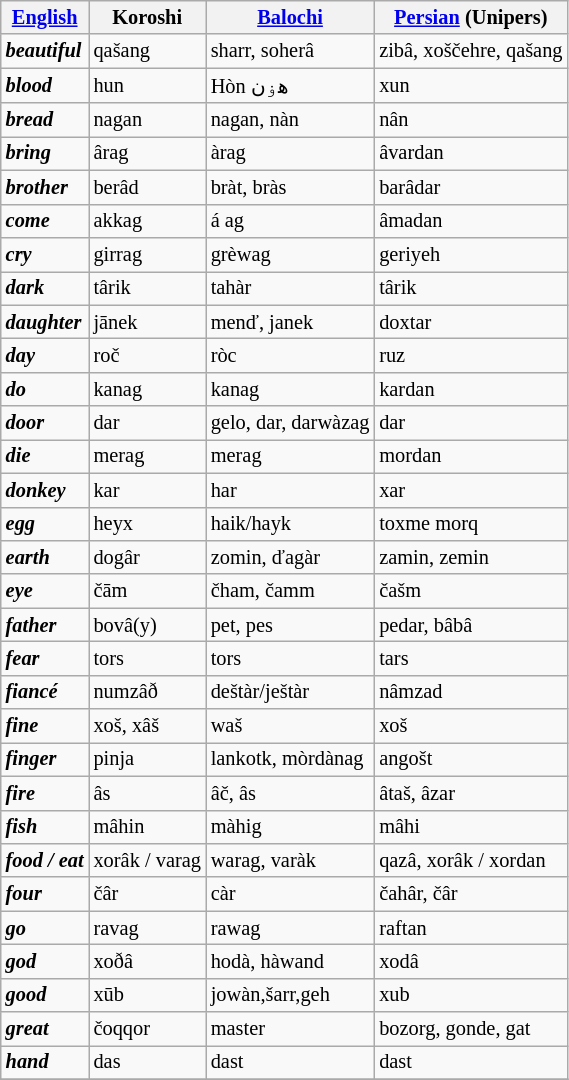<table class="wikitable" style="font-size: 85%">
<tr>
<th><a href='#'>English</a></th>
<th>Koroshi</th>
<th><a href='#'>Balochi</a></th>
<th><a href='#'>Persian</a> (Unipers)</th>
</tr>
<tr>
<td><strong><em>beautiful</em></strong></td>
<td>qašang</td>
<td>sharr, soherâ</td>
<td>zibâ, xoščehre, qašang</td>
</tr>
<tr>
<td><strong><em>blood</em></strong></td>
<td>hun</td>
<td>Hòn ھۏن</td>
<td>xun</td>
</tr>
<tr>
<td><strong><em>bread</em></strong></td>
<td>nagan</td>
<td>nagan, nàn</td>
<td>nân</td>
</tr>
<tr>
<td><strong><em>bring</em></strong></td>
<td>ârag</td>
<td>àrag</td>
<td>âvardan</td>
</tr>
<tr>
<td><strong><em>brother</em></strong></td>
<td>berâd</td>
<td>bràt, bràs</td>
<td>barâdar</td>
</tr>
<tr>
<td><strong><em>come</em></strong></td>
<td>akkag</td>
<td>á ag</td>
<td>âmadan</td>
</tr>
<tr>
<td><strong><em>cry</em></strong></td>
<td>girrag</td>
<td>grèwag</td>
<td>geriyeh</td>
</tr>
<tr>
<td><strong><em>dark</em></strong></td>
<td>târik</td>
<td>tahàr</td>
<td>târik</td>
</tr>
<tr>
<td><strong><em>daughter</em></strong></td>
<td>jānek</td>
<td>menď, janek</td>
<td>doxtar</td>
</tr>
<tr>
<td><strong><em>day</em></strong></td>
<td>roč</td>
<td>ròc</td>
<td>ruz</td>
</tr>
<tr>
<td><strong><em>do</em></strong></td>
<td>kanag</td>
<td>kanag</td>
<td>kardan</td>
</tr>
<tr>
<td><strong><em>door</em></strong></td>
<td>dar</td>
<td>gelo, dar, darwàzag</td>
<td>dar</td>
</tr>
<tr>
<td><strong><em>die</em></strong></td>
<td>merag</td>
<td>merag</td>
<td>mordan</td>
</tr>
<tr>
<td><strong><em>donkey</em></strong></td>
<td>kar</td>
<td>har</td>
<td>xar</td>
</tr>
<tr>
<td><strong><em>egg</em></strong></td>
<td>heyx</td>
<td>haik/hayk</td>
<td>toxme morq</td>
</tr>
<tr>
<td><strong><em>earth</em></strong></td>
<td>dogâr</td>
<td>zomin, ďagàr</td>
<td>zamin, zemin</td>
</tr>
<tr>
<td><strong><em>eye</em></strong></td>
<td>čām</td>
<td>čham, čamm</td>
<td>čašm</td>
</tr>
<tr>
<td><strong><em>father</em></strong></td>
<td>bovâ(y)</td>
<td>pet, pes</td>
<td>pedar, bâbâ</td>
</tr>
<tr>
<td><strong><em>fear</em></strong></td>
<td>tors</td>
<td>tors</td>
<td>tars</td>
</tr>
<tr>
<td><strong><em>fiancé</em></strong></td>
<td>numzâð</td>
<td>deštàr/ještàr</td>
<td>nâmzad</td>
</tr>
<tr>
<td><strong><em>fine</em></strong></td>
<td>xoš, xâš</td>
<td>waš</td>
<td>xoš</td>
</tr>
<tr>
<td><strong><em>finger</em></strong></td>
<td>pinja</td>
<td>lankotk, mòrdànag</td>
<td>angošt</td>
</tr>
<tr>
<td><strong><em>fire</em></strong></td>
<td>âs</td>
<td>âč, âs</td>
<td>âtaš, âzar</td>
</tr>
<tr>
<td><strong><em>fish</em></strong></td>
<td>mâhin</td>
<td>màhig</td>
<td>mâhi</td>
</tr>
<tr>
<td><strong><em>food / eat</em></strong></td>
<td>xorâk / varag</td>
<td>warag, varàk</td>
<td>qazâ, xorâk / xordan</td>
</tr>
<tr>
<td><strong><em>four</em></strong></td>
<td>čâr</td>
<td>càr</td>
<td>čahâr, čâr</td>
</tr>
<tr>
<td><strong><em>go</em></strong></td>
<td>ravag</td>
<td>rawag</td>
<td>raftan</td>
</tr>
<tr>
<td><strong><em>god</em></strong></td>
<td>xoðâ</td>
<td>hodà, hàwand</td>
<td>xodâ</td>
</tr>
<tr>
<td><strong><em>good</em></strong></td>
<td>xūb</td>
<td>jowàn,šarr,geh</td>
<td>xub</td>
</tr>
<tr>
<td><strong><em>great</em></strong></td>
<td>čoqqor</td>
<td>master</td>
<td>bozorg, gonde, gat</td>
</tr>
<tr>
<td><strong><em>hand</em></strong></td>
<td>das</td>
<td>dast</td>
<td>dast</td>
</tr>
<tr>
</tr>
</table>
